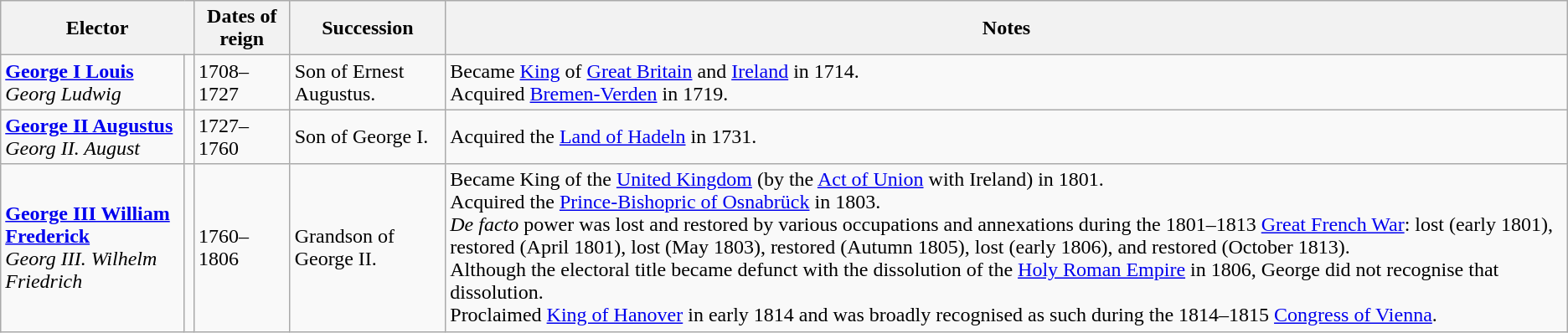<table class="wikitable">
<tr>
<th colspan=2>Elector</th>
<th>Dates of reign</th>
<th>Succession</th>
<th>Notes</th>
</tr>
<tr>
<td><strong><a href='#'>George I Louis</a></strong><br><em>Georg Ludwig</em></td>
<td></td>
<td>1708–1727</td>
<td>Son of Ernest Augustus.</td>
<td>Became <a href='#'>King</a> of <a href='#'>Great Britain</a> and <a href='#'>Ireland</a> in 1714.<br>Acquired <a href='#'>Bremen-Verden</a> in 1719.</td>
</tr>
<tr>
<td><strong><a href='#'>George II Augustus</a></strong><br><em>Georg II. August</em></td>
<td></td>
<td>1727–1760</td>
<td>Son of George I.</td>
<td>Acquired the <a href='#'>Land of Hadeln</a> in 1731.</td>
</tr>
<tr>
<td><strong><a href='#'>George III William Frederick</a></strong><br><em>Georg III. Wilhelm Friedrich</em></td>
<td></td>
<td>1760–1806</td>
<td>Grandson of George II.</td>
<td>Became King of the <a href='#'>United Kingdom</a> (by the <a href='#'>Act of Union</a> with Ireland) in 1801.<br>Acquired the <a href='#'>Prince-Bishopric of Osnabrück</a> in 1803.<br><em>De facto</em> power was lost and restored by various occupations and annexations during the 1801–1813 <a href='#'>Great French War</a>: lost (early 1801), restored (April 1801), lost (May 1803), restored (Autumn 1805), lost (early 1806), and restored (October 1813).<br>Although the electoral title became defunct with the dissolution of the <a href='#'>Holy Roman Empire</a> in 1806, George did not recognise that dissolution.<br>Proclaimed <a href='#'>King of Hanover</a> in early 1814 and was broadly recognised as such during the 1814–1815 <a href='#'>Congress of Vienna</a>.</td>
</tr>
</table>
